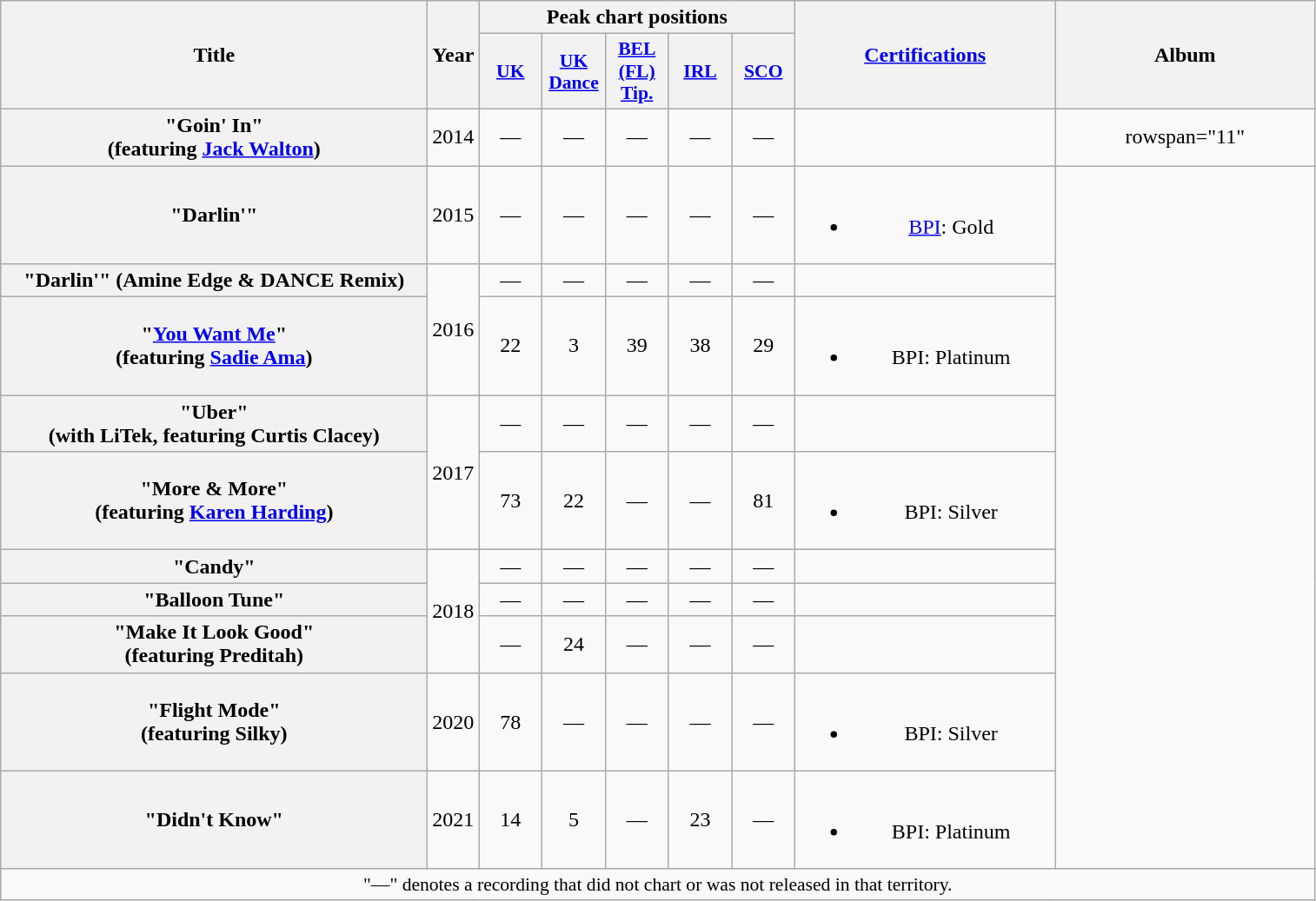<table class="wikitable plainrowheaders" style="text-align:center;">
<tr>
<th scope="col" rowspan="2" style="width:20em;">Title</th>
<th scope="col" rowspan="2">Year</th>
<th scope="col" colspan="5">Peak chart positions</th>
<th scope="col" rowspan="2" style="width:12em;"><a href='#'>Certifications</a></th>
<th scope="col" rowspan="2" style="width:12em;">Album</th>
</tr>
<tr>
<th scope="col" style="width:2.9em;font-size:90%;"><a href='#'>UK</a><br></th>
<th scope="col" style="width:2.9em;font-size:90%;"><a href='#'>UK<br>Dance</a><br></th>
<th scope="col" style="width:2.9em;font-size:90%;"><a href='#'>BEL<br>(FL)<br>Tip.</a><br></th>
<th scope="col" style="width:2.9em;font-size:90%;"><a href='#'>IRL</a><br></th>
<th scope="col" style="width:2.9em;font-size:90%;"><a href='#'>SCO</a><br></th>
</tr>
<tr>
<th scope="row">"Goin' In"<br><span>(featuring <a href='#'>Jack Walton</a>)</span></th>
<td>2014</td>
<td>—</td>
<td>—</td>
<td>—</td>
<td>—</td>
<td>—</td>
<td></td>
<td>rowspan="11" </td>
</tr>
<tr>
<th scope="row">"Darlin'"</th>
<td>2015</td>
<td>—</td>
<td>—</td>
<td>—</td>
<td>—</td>
<td>—</td>
<td><br><ul><li><a href='#'>BPI</a>: Gold</li></ul></td>
</tr>
<tr>
<th scope="row">"Darlin'" (Amine Edge & DANCE Remix)</th>
<td rowspan="2">2016</td>
<td>—</td>
<td>—</td>
<td>—</td>
<td>—</td>
<td>—</td>
<td></td>
</tr>
<tr>
<th scope="row">"<a href='#'>You Want Me</a>"<br><span>(featuring <a href='#'>Sadie Ama</a>)</span></th>
<td>22</td>
<td>3</td>
<td>39</td>
<td>38</td>
<td>29</td>
<td><br><ul><li>BPI: Platinum</li></ul></td>
</tr>
<tr>
<th scope="row">"Uber"<br><span>(with LiTek, featuring Curtis Clacey)</span></th>
<td rowspan="2">2017</td>
<td>—</td>
<td>—</td>
<td>—</td>
<td>—</td>
<td>—</td>
<td></td>
</tr>
<tr>
<th scope="row">"More & More"<br><span>(featuring <a href='#'>Karen Harding</a>)</span></th>
<td>73</td>
<td>22</td>
<td>—</td>
<td>—</td>
<td>81</td>
<td><br><ul><li>BPI: Silver</li></ul></td>
</tr>
<tr>
<th scope="row">"Candy"</th>
<td rowspan="3">2018</td>
<td>—</td>
<td>—</td>
<td>—</td>
<td>—</td>
<td>—</td>
<td></td>
</tr>
<tr>
<th scope="row">"Balloon Tune"</th>
<td>—</td>
<td>—</td>
<td>—</td>
<td>—</td>
<td>—</td>
<td></td>
</tr>
<tr>
<th scope="row">"Make It Look Good"<br><span>(featuring Preditah)</span></th>
<td>—</td>
<td>24</td>
<td>—</td>
<td>—</td>
<td>—</td>
<td></td>
</tr>
<tr>
<th scope="row">"Flight Mode"<br><span>(featuring Silky)</span></th>
<td>2020</td>
<td>78</td>
<td>—</td>
<td>—</td>
<td>—</td>
<td>—</td>
<td><br><ul><li>BPI: Silver</li></ul></td>
</tr>
<tr>
<th scope="row">"Didn't Know"</th>
<td>2021</td>
<td>14</td>
<td>5</td>
<td>—</td>
<td>23<br></td>
<td>—</td>
<td><br><ul><li>BPI: Platinum</li></ul></td>
</tr>
<tr>
<td colspan="14" style="font-size:90%">"—" denotes a recording that did not chart or was not released in that territory.</td>
</tr>
</table>
